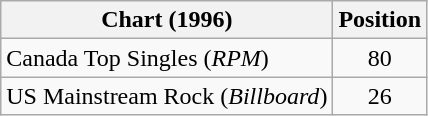<table class="wikitable sortable">
<tr>
<th>Chart (1996)</th>
<th>Position</th>
</tr>
<tr>
<td align="left">Canada Top Singles (<em>RPM</em>)</td>
<td align="center">80</td>
</tr>
<tr>
<td align="left">US Mainstream Rock (<em>Billboard</em>)</td>
<td align="center">26</td>
</tr>
</table>
